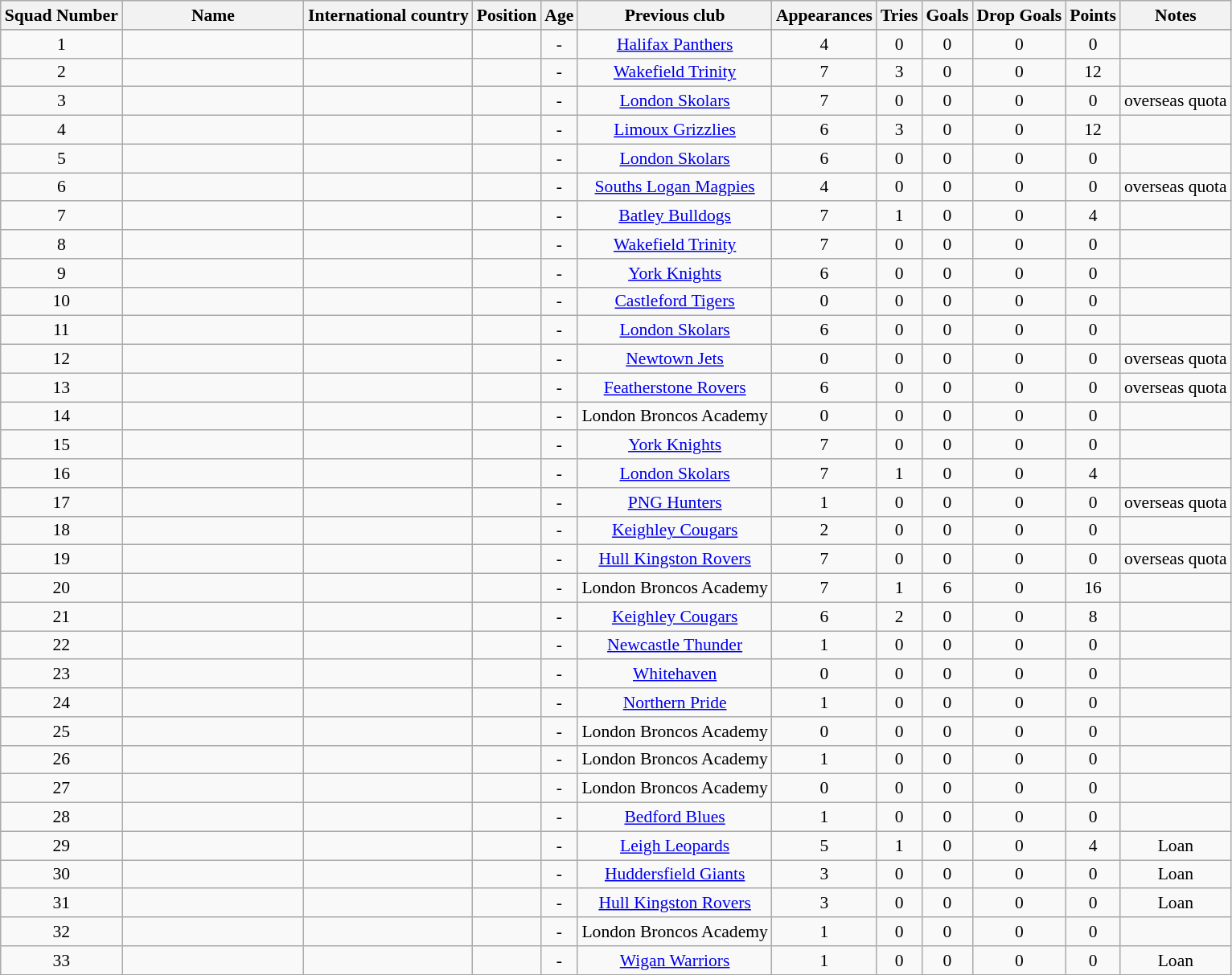<table class="wikitable sortable" style="text-align: center; font-size:90%">
<tr>
<th>Squad Number</th>
<th style="width:10em">Name</th>
<th>International country</th>
<th>Position</th>
<th>Age</th>
<th>Previous club</th>
<th>Appearances</th>
<th>Tries</th>
<th>Goals</th>
<th>Drop Goals</th>
<th>Points</th>
<th>Notes</th>
</tr>
<tr>
</tr>
<tr |	Squad No.	||		||	Representative country	||	Position	||	Age	||	Previous Club	||	Appearances	||	Tries	||	Goals 	||	Drop Goals	||	Points  ||	Notes>
</tr>
<tr>
<td>1</td>
<td></td>
<td></td>
<td></td>
<td>-</td>
<td> <a href='#'>Halifax Panthers</a></td>
<td>4</td>
<td>0</td>
<td>0</td>
<td>0</td>
<td>0</td>
<td></td>
</tr>
<tr>
<td>2</td>
<td></td>
<td></td>
<td></td>
<td>-</td>
<td> <a href='#'>Wakefield Trinity</a></td>
<td>7</td>
<td>3</td>
<td>0</td>
<td>0</td>
<td>12</td>
<td></td>
</tr>
<tr>
<td>3</td>
<td></td>
<td></td>
<td></td>
<td>-</td>
<td> <a href='#'>London Skolars</a></td>
<td>7</td>
<td>0</td>
<td>0</td>
<td>0</td>
<td>0</td>
<td>overseas quota</td>
</tr>
<tr>
<td>4</td>
<td></td>
<td></td>
<td></td>
<td>-</td>
<td> <a href='#'>Limoux Grizzlies</a></td>
<td>6</td>
<td>3</td>
<td>0</td>
<td>0</td>
<td>12</td>
<td></td>
</tr>
<tr>
<td>5</td>
<td></td>
<td></td>
<td></td>
<td>-</td>
<td> <a href='#'>London Skolars</a></td>
<td>6</td>
<td>0</td>
<td>0</td>
<td>0</td>
<td>0</td>
<td></td>
</tr>
<tr>
<td>6</td>
<td></td>
<td></td>
<td></td>
<td>-</td>
<td> <a href='#'>Souths Logan Magpies</a></td>
<td>4</td>
<td>0</td>
<td>0</td>
<td>0</td>
<td>0</td>
<td>overseas quota</td>
</tr>
<tr>
<td>7</td>
<td></td>
<td></td>
<td></td>
<td>-</td>
<td> <a href='#'>Batley Bulldogs</a></td>
<td>7</td>
<td>1</td>
<td>0</td>
<td>0</td>
<td>4</td>
<td></td>
</tr>
<tr>
<td>8</td>
<td></td>
<td></td>
<td></td>
<td>-</td>
<td> <a href='#'>Wakefield Trinity</a></td>
<td>7</td>
<td>0</td>
<td>0</td>
<td>0</td>
<td>0</td>
<td></td>
</tr>
<tr>
<td>9</td>
<td></td>
<td></td>
<td></td>
<td>-</td>
<td> <a href='#'>York Knights</a></td>
<td>6</td>
<td>0</td>
<td>0</td>
<td>0</td>
<td>0</td>
<td></td>
</tr>
<tr>
<td>10</td>
<td></td>
<td></td>
<td></td>
<td>-</td>
<td> <a href='#'>Castleford Tigers</a></td>
<td>0</td>
<td>0</td>
<td>0</td>
<td>0</td>
<td>0</td>
<td></td>
</tr>
<tr>
<td>11</td>
<td></td>
<td></td>
<td></td>
<td>-</td>
<td> <a href='#'>London Skolars</a></td>
<td>6</td>
<td>0</td>
<td>0</td>
<td>0</td>
<td>0</td>
<td></td>
</tr>
<tr>
<td>12</td>
<td></td>
<td></td>
<td></td>
<td>-</td>
<td> <a href='#'>Newtown Jets</a></td>
<td>0</td>
<td>0</td>
<td>0</td>
<td>0</td>
<td>0</td>
<td>overseas quota</td>
</tr>
<tr>
<td>13</td>
<td></td>
<td></td>
<td></td>
<td>-</td>
<td> <a href='#'>Featherstone Rovers</a></td>
<td>6</td>
<td>0</td>
<td>0</td>
<td>0</td>
<td>0</td>
<td>overseas quota</td>
</tr>
<tr>
<td>14</td>
<td></td>
<td></td>
<td></td>
<td>-</td>
<td> London Broncos Academy</td>
<td>0</td>
<td>0</td>
<td>0</td>
<td>0</td>
<td>0</td>
<td></td>
</tr>
<tr>
<td>15</td>
<td></td>
<td></td>
<td></td>
<td>-</td>
<td> <a href='#'>York Knights</a></td>
<td>7</td>
<td>0</td>
<td>0</td>
<td>0</td>
<td>0</td>
<td></td>
</tr>
<tr>
<td>16</td>
<td></td>
<td></td>
<td></td>
<td>-</td>
<td> <a href='#'>London Skolars</a></td>
<td>7</td>
<td>1</td>
<td>0</td>
<td>0</td>
<td>4</td>
<td></td>
</tr>
<tr>
<td>17</td>
<td></td>
<td></td>
<td></td>
<td>-</td>
<td> <a href='#'>PNG Hunters</a></td>
<td>1</td>
<td>0</td>
<td>0</td>
<td>0</td>
<td>0</td>
<td>overseas quota</td>
</tr>
<tr>
<td>18</td>
<td></td>
<td></td>
<td></td>
<td>-</td>
<td> <a href='#'>Keighley Cougars</a></td>
<td>2</td>
<td>0</td>
<td>0</td>
<td>0</td>
<td>0</td>
<td></td>
</tr>
<tr>
<td>19</td>
<td></td>
<td></td>
<td></td>
<td>-</td>
<td> <a href='#'>Hull Kingston Rovers</a></td>
<td>7</td>
<td>0</td>
<td>0</td>
<td>0</td>
<td>0</td>
<td>overseas quota</td>
</tr>
<tr>
<td>20</td>
<td></td>
<td></td>
<td></td>
<td>-</td>
<td> London Broncos Academy</td>
<td>7</td>
<td>1</td>
<td>6</td>
<td>0</td>
<td>16</td>
<td></td>
</tr>
<tr>
<td>21</td>
<td></td>
<td></td>
<td></td>
<td>-</td>
<td> <a href='#'>Keighley Cougars</a></td>
<td>6</td>
<td>2</td>
<td>0</td>
<td>0</td>
<td>8</td>
<td></td>
</tr>
<tr>
<td>22</td>
<td></td>
<td></td>
<td></td>
<td>-</td>
<td> <a href='#'>Newcastle Thunder</a></td>
<td>1</td>
<td>0</td>
<td>0</td>
<td>0</td>
<td>0</td>
<td></td>
</tr>
<tr>
<td>23</td>
<td></td>
<td></td>
<td></td>
<td>-</td>
<td> <a href='#'>Whitehaven</a></td>
<td>0</td>
<td>0</td>
<td>0</td>
<td>0</td>
<td>0</td>
<td></td>
</tr>
<tr>
<td>24</td>
<td></td>
<td></td>
<td></td>
<td>-</td>
<td> <a href='#'>Northern Pride</a></td>
<td>1</td>
<td>0</td>
<td>0</td>
<td>0</td>
<td>0</td>
<td></td>
</tr>
<tr>
<td>25</td>
<td></td>
<td></td>
<td></td>
<td>-</td>
<td> London Broncos Academy</td>
<td>0</td>
<td>0</td>
<td>0</td>
<td>0</td>
<td>0</td>
<td></td>
</tr>
<tr>
<td>26</td>
<td></td>
<td></td>
<td></td>
<td>-</td>
<td> London Broncos Academy</td>
<td>1</td>
<td>0</td>
<td>0</td>
<td>0</td>
<td>0</td>
<td></td>
</tr>
<tr>
<td>27</td>
<td></td>
<td></td>
<td></td>
<td>-</td>
<td> London Broncos Academy</td>
<td>0</td>
<td>0</td>
<td>0</td>
<td>0</td>
<td>0</td>
<td></td>
</tr>
<tr>
<td>28</td>
<td></td>
<td></td>
<td></td>
<td>-</td>
<td> <a href='#'>Bedford Blues</a></td>
<td>1</td>
<td>0</td>
<td>0</td>
<td>0</td>
<td>0</td>
<td></td>
</tr>
<tr>
<td>29</td>
<td></td>
<td></td>
<td></td>
<td>-</td>
<td> <a href='#'>Leigh Leopards</a></td>
<td>5</td>
<td>1</td>
<td>0</td>
<td>0</td>
<td>4</td>
<td>Loan</td>
</tr>
<tr>
<td>30</td>
<td></td>
<td></td>
<td></td>
<td>-</td>
<td> <a href='#'>Huddersfield Giants</a></td>
<td>3</td>
<td>0</td>
<td>0</td>
<td>0</td>
<td>0</td>
<td>Loan</td>
</tr>
<tr>
<td>31</td>
<td></td>
<td></td>
<td></td>
<td>-</td>
<td> <a href='#'>Hull Kingston Rovers</a></td>
<td>3</td>
<td>0</td>
<td>0</td>
<td>0</td>
<td>0</td>
<td>Loan</td>
</tr>
<tr>
<td>32</td>
<td></td>
<td></td>
<td></td>
<td>-</td>
<td> London Broncos Academy</td>
<td>1</td>
<td>0</td>
<td>0</td>
<td>0</td>
<td>0</td>
<td></td>
</tr>
<tr>
<td>33</td>
<td></td>
<td></td>
<td></td>
<td>-</td>
<td><a href='#'>Wigan Warriors</a></td>
<td>1</td>
<td>0</td>
<td>0</td>
<td>0</td>
<td>0</td>
<td>Loan</td>
</tr>
<tr>
</tr>
</table>
